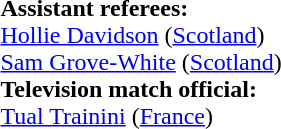<table width=100% style="font-size: 100%">
<tr>
<td><br>
<br><strong>Assistant referees:</strong>
<br><a href='#'>Hollie Davidson</a> (<a href='#'>Scotland</a>)
<br><a href='#'>Sam Grove-White</a> (<a href='#'>Scotland</a>)
<br><strong>Television match official:</strong>
<br><a href='#'>Tual Trainini</a> (<a href='#'>France</a>)</td>
</tr>
</table>
